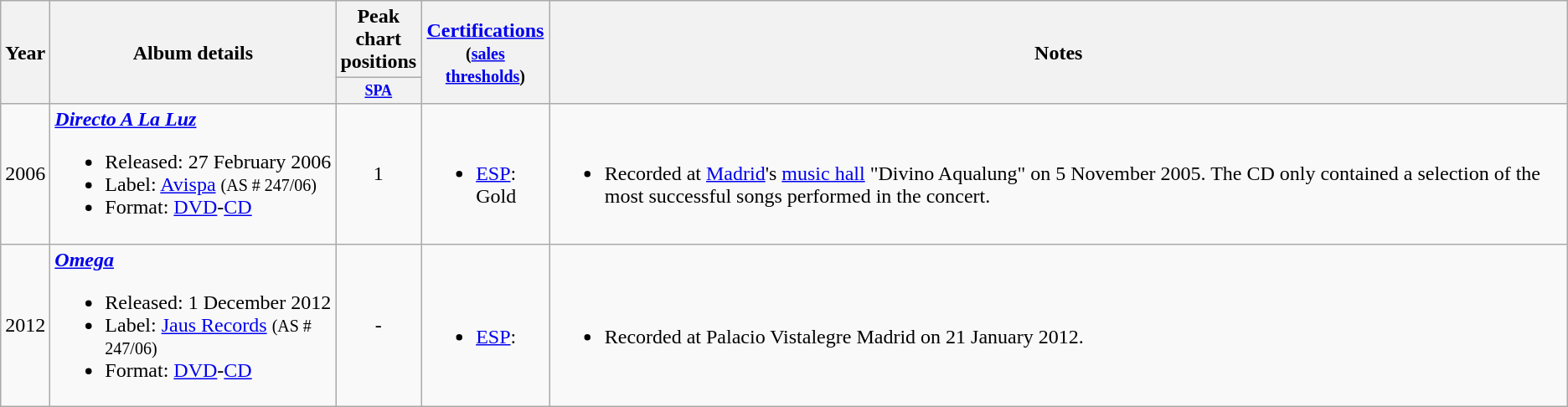<table class ="wikitable">
<tr>
<th rowspan="2">Year</th>
<th rowspan="2" width="220">Album details</th>
<th colspan="1">Peak chart positions</th>
<th rowspan="2" width="95"><a href='#'>Certifications</a><br><small>(<a href='#'>sales thresholds</a>)</small></th>
<th rowspan="2">Notes</th>
</tr>
<tr>
<th style="width:3em;font-size:75%";center><a href='#'>SPA</a></th>
</tr>
<tr>
<td>2006</td>
<td><strong><em><a href='#'>Directo A La Luz</a></em></strong><br><ul><li>Released: 27 February 2006</li><li>Label: <a href='#'>Avispa</a> <small>(AS # 247/06)</small></li><li>Format: <a href='#'>DVD</a>-<a href='#'>CD</a></li></ul></td>
<td align="center">1</td>
<td><br><ul><li><a href='#'>ESP</a>: Gold</li></ul></td>
<td><br><ul><li>Recorded at <a href='#'>Madrid</a>'s <a href='#'>music hall</a> "Divino Aqualung" on 5 November 2005. The CD only contained a selection of the most successful songs performed in the concert.</li></ul></td>
</tr>
<tr>
<td>2012</td>
<td><strong><em><a href='#'>Omega</a></em></strong><br><ul><li>Released: 1 December 2012</li><li>Label: <a href='#'>Jaus Records</a> <small>(AS # 247/06)</small></li><li>Format: <a href='#'>DVD</a>-<a href='#'>CD</a></li></ul></td>
<td align="center">-</td>
<td><br><ul><li><a href='#'>ESP</a>:</li></ul></td>
<td><br><ul><li>Recorded at Palacio Vistalegre Madrid on 21 January 2012.</li></ul></td>
</tr>
</table>
